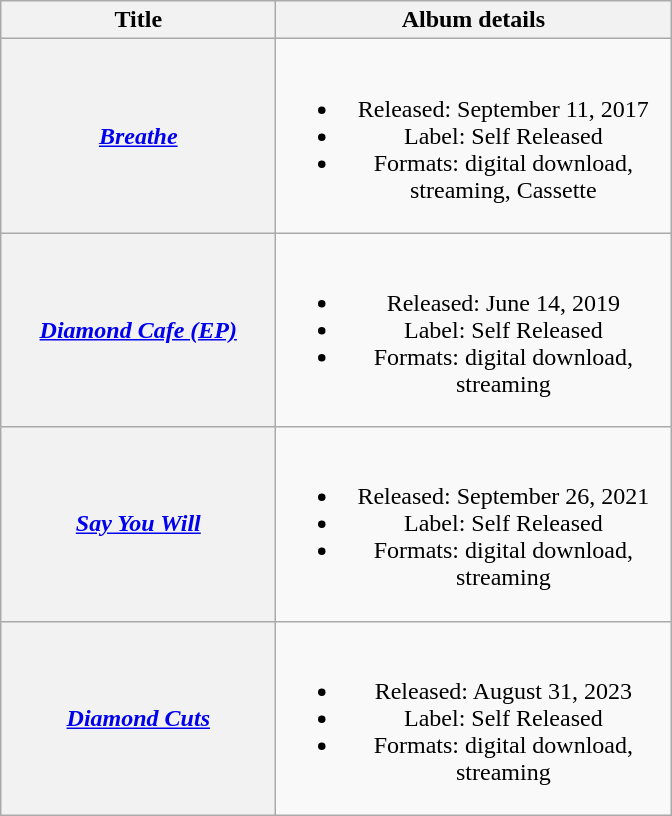<table class="wikitable plainrowheaders" style="text-align:center;">
<tr>
<th scope="col" style="width:11em;">Title</th>
<th scope="col" style="width:16em;">Album details</th>
</tr>
<tr>
<th scope="row"><em><a href='#'>Breathe</a></em></th>
<td><br><ul><li>Released: September 11, 2017</li><li>Label: Self Released</li><li>Formats: digital download, streaming, Cassette</li></ul></td>
</tr>
<tr>
<th scope="row"><em><a href='#'>Diamond Cafe (EP)</a></em></th>
<td><br><ul><li>Released: June 14, 2019</li><li>Label: Self Released</li><li>Formats: digital download, streaming</li></ul></td>
</tr>
<tr>
<th scope="row"><em><a href='#'>Say You Will</a></em></th>
<td><br><ul><li>Released: September 26, 2021</li><li>Label: Self Released</li><li>Formats: digital download, streaming</li></ul></td>
</tr>
<tr>
<th scope="row"><em><a href='#'>Diamond Cuts</a></em></th>
<td><br><ul><li>Released: August 31, 2023</li><li>Label: Self Released</li><li>Formats: digital download, streaming</li></ul></td>
</tr>
</table>
